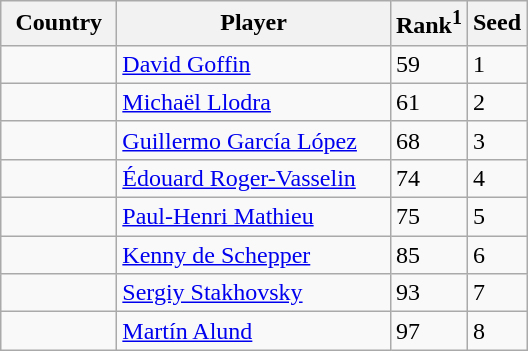<table class="sortable wikitable">
<tr>
<th width="70">Country</th>
<th width="175">Player</th>
<th>Rank<sup>1</sup></th>
<th>Seed</th>
</tr>
<tr>
<td></td>
<td><a href='#'>David Goffin</a></td>
<td>59</td>
<td>1</td>
</tr>
<tr>
<td></td>
<td><a href='#'>Michaël Llodra</a></td>
<td>61</td>
<td>2</td>
</tr>
<tr>
<td></td>
<td><a href='#'>Guillermo García López</a></td>
<td>68</td>
<td>3</td>
</tr>
<tr>
<td></td>
<td><a href='#'>Édouard Roger-Vasselin</a></td>
<td>74</td>
<td>4</td>
</tr>
<tr>
<td></td>
<td><a href='#'>Paul-Henri Mathieu</a></td>
<td>75</td>
<td>5</td>
</tr>
<tr>
<td></td>
<td><a href='#'>Kenny de Schepper</a></td>
<td>85</td>
<td>6</td>
</tr>
<tr>
<td></td>
<td><a href='#'>Sergiy Stakhovsky</a></td>
<td>93</td>
<td>7</td>
</tr>
<tr>
<td></td>
<td><a href='#'>Martín Alund</a></td>
<td>97</td>
<td>8</td>
</tr>
</table>
